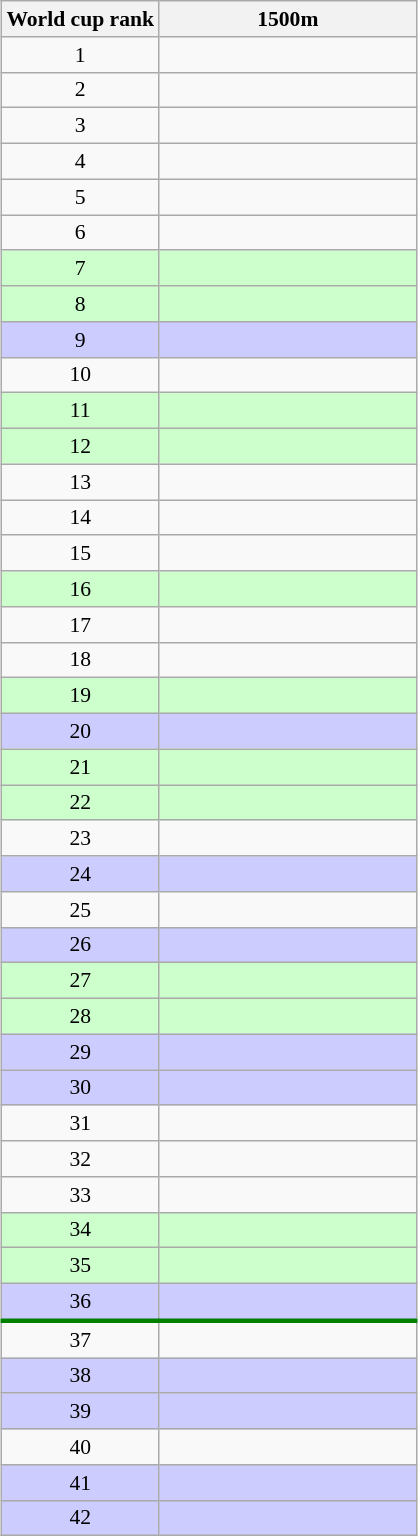<table class="wikitable sortable" style="font-size:90%; text-align:center;margin: 1em auto 1em auto ">
<tr>
<th>World cup rank</th>
<th width=165>1500m</th>
</tr>
<tr>
<td>1</td>
<td align=left></td>
</tr>
<tr>
<td>2</td>
<td align=left></td>
</tr>
<tr>
<td>3</td>
<td align=left></td>
</tr>
<tr>
<td>4</td>
<td align=left></td>
</tr>
<tr>
<td>5</td>
<td align=left></td>
</tr>
<tr>
<td>6</td>
<td align=left></td>
</tr>
<tr style="background: #ccffcc;">
<td>7</td>
<td align=left></td>
</tr>
<tr style="background: #ccffcc;">
<td>8</td>
<td align=left></td>
</tr>
<tr style="background: #ccccff;">
<td>9</td>
<td align=left></td>
</tr>
<tr>
<td>10</td>
<td align=left></td>
</tr>
<tr style="background: #ccffcc;">
<td>11</td>
<td align=left></td>
</tr>
<tr style="background: #ccffcc;">
<td>12</td>
<td align=left></td>
</tr>
<tr>
<td>13</td>
<td align=left></td>
</tr>
<tr>
<td>14</td>
<td align=left></td>
</tr>
<tr>
<td>15</td>
<td align=left></td>
</tr>
<tr style="background: #ccffcc;">
<td>16</td>
<td align=left></td>
</tr>
<tr>
<td>17</td>
<td align=left></td>
</tr>
<tr>
<td>18</td>
<td align=left></td>
</tr>
<tr style="background: #ccffcc;">
<td>19</td>
<td align=left></td>
</tr>
<tr style="background: #ccccff;">
<td>20</td>
<td align=left></td>
</tr>
<tr style="background: #ccffcc;">
<td>21</td>
<td align=left></td>
</tr>
<tr style="background: #ccffcc;">
<td>22</td>
<td align=left></td>
</tr>
<tr>
<td>23</td>
<td align=left></td>
</tr>
<tr style="background: #ccccff;">
<td>24</td>
<td align=left></td>
</tr>
<tr>
<td>25</td>
<td align=left></td>
</tr>
<tr style="background: #ccccff;">
<td>26</td>
<td align=left></td>
</tr>
<tr style="background: #ccffcc;">
<td>27</td>
<td align=left></td>
</tr>
<tr style="background: #ccffcc;">
<td>28</td>
<td align=left></td>
</tr>
<tr style="background: #ccccff;">
<td>29</td>
<td align=left></td>
</tr>
<tr style="background: #ccccff;">
<td>30</td>
<td align=left></td>
</tr>
<tr>
<td>31</td>
<td align=left></td>
</tr>
<tr>
<td>32</td>
<td align=left></td>
</tr>
<tr>
<td>33</td>
<td align=left></td>
</tr>
<tr style="background: #ccffcc;">
<td>34</td>
<td align=left></td>
</tr>
<tr style="background: #ccffcc;">
<td>35</td>
<td align=left><s></s></td>
</tr>
<tr style="background: #ccccff; border-bottom:3px solid green;">
<td>36</td>
<td align=left></td>
</tr>
<tr>
<td>37</td>
<td align=left><strong></strong></td>
</tr>
<tr style="background: #ccccff;">
<td>38</td>
<td align=left></td>
</tr>
<tr style="background: #ccccff;">
<td>39</td>
<td align=left></td>
</tr>
<tr>
<td>40</td>
<td align=left></td>
</tr>
<tr style="background: #ccccff;">
<td>41</td>
<td align=left></td>
</tr>
<tr style="background: #ccccff;">
<td>42</td>
<td align=left></td>
</tr>
</table>
